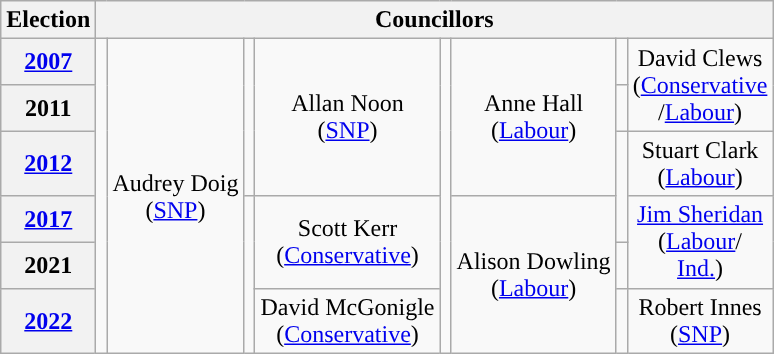<table class="wikitable" style="text-align:center">
<tr>
<th>Election</th>
<th colspan=8>Councillors</th>
</tr>
<tr>
<th><a href='#'>2007</a></th>
<td rowspan=6 style="color:inherit;background-color: "></td>
<td rowspan=6>Audrey Doig<br>(<a href='#'>SNP</a>)</td>
<td rowspan=3 style="color:inherit;background-color: "></td>
<td rowspan=3>Allan Noon<br>(<a href='#'>SNP</a>)</td>
<td rowspan=6 style="color:inherit;background-color: "></td>
<td rowspan=3>Anne Hall<br>(<a href='#'>Labour</a>)</td>
<td rowspan=1 style="color:inherit;background-color: "></td>
<td rowspan=2>David Clews<br>(<a href='#'>Conservative</a><br>/<a href='#'>Labour</a>)</td>
</tr>
<tr>
<th>2011</th>
<td rowspan=1 style="color:inherit;background-color: "></td>
</tr>
<tr>
<th><a href='#'>2012</a></th>
<td rowspan=2 style="color:inherit;background-color: "></td>
<td rowspan=1>Stuart Clark<br>(<a href='#'>Labour</a>)</td>
</tr>
<tr>
<th><a href='#'>2017</a></th>
<td rowspan=3 style="color:inherit;background-color: "></td>
<td rowspan=2>Scott Kerr<br>(<a href='#'>Conservative</a>)</td>
<td rowspan=3>Alison Dowling<br>(<a href='#'>Labour</a>)</td>
<td rowspan=2><a href='#'>Jim Sheridan</a><br>(<a href='#'>Labour</a>/<br><a href='#'>Ind.</a>)</td>
</tr>
<tr>
<th>2021</th>
<td rowspan=1 style="color:inherit;background-color: "></td>
</tr>
<tr>
<th><a href='#'>2022</a></th>
<td rowspan=1>David McGonigle<br>(<a href='#'>Conservative</a>)</td>
<td rowspan=1 style="color:inherit;background-color: "></td>
<td rowspan=1>Robert Innes<br>(<a href='#'>SNP</a>)</td>
</tr>
</table>
